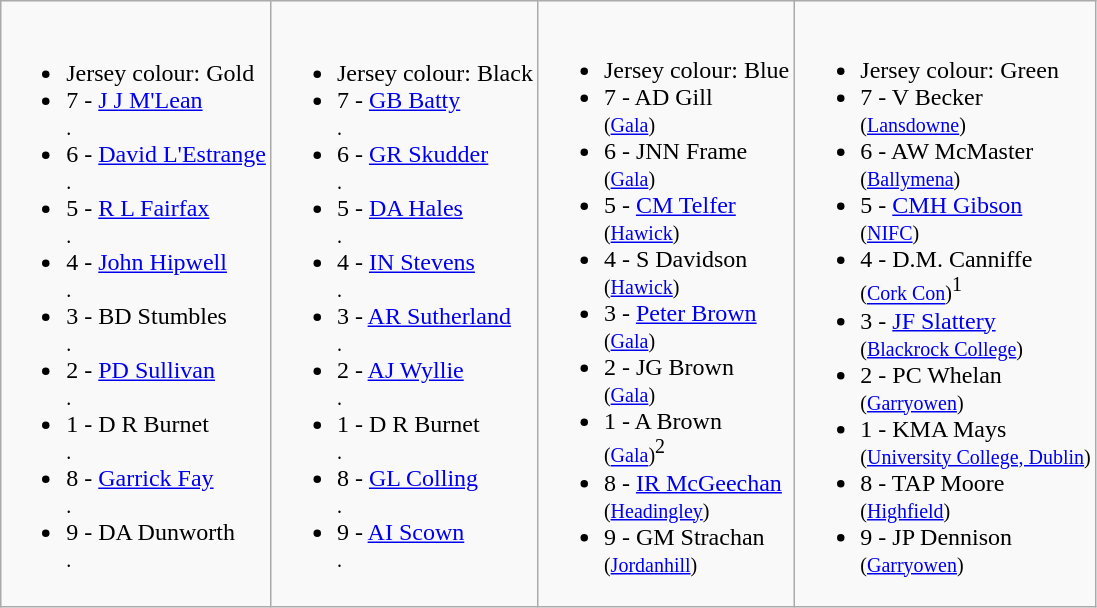<table class="wikitable">
<tr>
<td><strong></strong><br><ul><li>Jersey colour: Gold</li><li>7 - <a href='#'>J J M'Lean</a><br><small>.</small></li><li>6 - <a href='#'>David L'Estrange</a><br><small>.</small></li><li>5 - <a href='#'>R L Fairfax</a><br><small>.</small></li><li>4 - <a href='#'>John Hipwell</a><br><small>.</small></li><li>3 - BD Stumbles<br><small>.</small></li><li>2 - <a href='#'>PD Sullivan</a><br><small>.</small></li><li>1 - D R Burnet<br><small>.</small></li><li>8 - <a href='#'>Garrick Fay</a><br><small>.</small></li><li>9 - DA Dunworth<br><small>.</small></li></ul></td>
<td><strong></strong><br><ul><li>Jersey colour: Black</li><li>7 - <a href='#'>GB Batty</a><br><small>.</small></li><li>6 - <a href='#'>GR Skudder</a><br><small>.</small></li><li>5 - <a href='#'>DA Hales</a><br><small>.</small></li><li>4 - <a href='#'>IN Stevens</a><br><small>.</small></li><li>3 - <a href='#'>AR Sutherland</a><br><small>.</small></li><li>2 - <a href='#'>AJ Wyllie</a><br><small>.</small></li><li>1 - D R Burnet<br><small>.</small></li><li>8 - <a href='#'>GL Colling</a><br><small>.</small></li><li>9 - <a href='#'>AI Scown</a><br><small>.</small></li></ul></td>
<td><strong></strong><br><ul><li>Jersey colour: Blue</li><li>7 - AD Gill<br><small>(<a href='#'>Gala</a>)</small></li><li>6 - JNN Frame<br><small>(<a href='#'>Gala</a>)</small></li><li>5 - <a href='#'>CM Telfer</a><br><small>(<a href='#'>Hawick</a>)</small></li><li>4 - S Davidson<br><small>(<a href='#'>Hawick</a>)</small></li><li>3 - <a href='#'>Peter Brown</a><br><small>(<a href='#'>Gala</a>)</small></li><li>2 - JG Brown<br><small>(<a href='#'>Gala</a>)</small></li><li>1 - A Brown<br><small>(<a href='#'>Gala</a>)</small><sup>2</sup></li><li>8 - <a href='#'>IR McGeechan</a><br><small>(<a href='#'>Headingley</a>)</small></li><li>9 - GM Strachan<br><small>(<a href='#'>Jordanhill</a>)</small></li></ul></td>
<td><strong></strong><br><ul><li>Jersey colour: Green</li><li>7 - V Becker<br><small>(<a href='#'>Lansdowne</a>)</small></li><li>6 - AW McMaster<br><small>(<a href='#'>Ballymena</a>)</small></li><li>5 - <a href='#'>CMH Gibson</a><br><small>(<a href='#'>NIFC</a>)</small></li><li>4 - D.M. Canniffe<br><small>(<a href='#'>Cork Con</a>)</small><sup>1</sup></li><li>3 - <a href='#'>JF Slattery</a><br><small>(<a href='#'>Blackrock College</a>)</small></li><li>2 - PC Whelan<br><small>(<a href='#'>Garryowen</a>)</small></li><li>1 - KMA Mays<br><small>(<a href='#'>University College, Dublin</a>)</small></li><li>8 - TAP Moore<br><small>(<a href='#'>Highfield</a>)</small></li><li>9 - JP Dennison<br><small>(<a href='#'>Garryowen</a>)</small></li></ul></td>
</tr>
</table>
